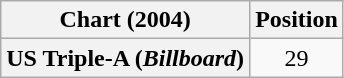<table class="wikitable plainrowheaders" style="text-align:center">
<tr>
<th scope="col">Chart (2004)</th>
<th scope="col">Position</th>
</tr>
<tr>
<th scope="row">US Triple-A (<em>Billboard</em>)</th>
<td>29</td>
</tr>
</table>
